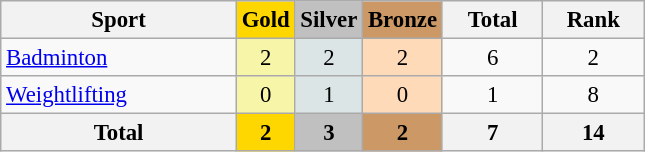<table class="wikitable sortable" style="text-align:center; font-size:95%">
<tr>
<th width=150>Sport</th>
<th style="background-color:gold; width=60;"><strong>Gold</strong></th>
<th style="background-color:silver; width=60;"><strong>Silver</strong></th>
<th style="background-color:#cc9966; width=60;"><strong>Bronze</strong></th>
<th width=60>Total</th>
<th width=60>Rank</th>
</tr>
<tr>
<td align=left> <a href='#'>Badminton</a></td>
<td bgcolor=#f7f6a8>2</td>
<td bgcolor=#dce5e5>2</td>
<td bgcolor=#ffdab9>2</td>
<td>6</td>
<td>2</td>
</tr>
<tr>
<td align=left> <a href='#'>Weightlifting</a></td>
<td bgcolor=#f7f6a8>0</td>
<td bgcolor=#dce5e5>1</td>
<td bgcolor=#ffdab9>0</td>
<td>1</td>
<td>8</td>
</tr>
<tr>
<th>Total</th>
<th style="background-color:gold; width=60;">2</th>
<th style="background-color:silver; width=60;">3</th>
<th style="background-color:#cc9966; width=60;">2</th>
<th>7</th>
<th>14</th>
</tr>
</table>
